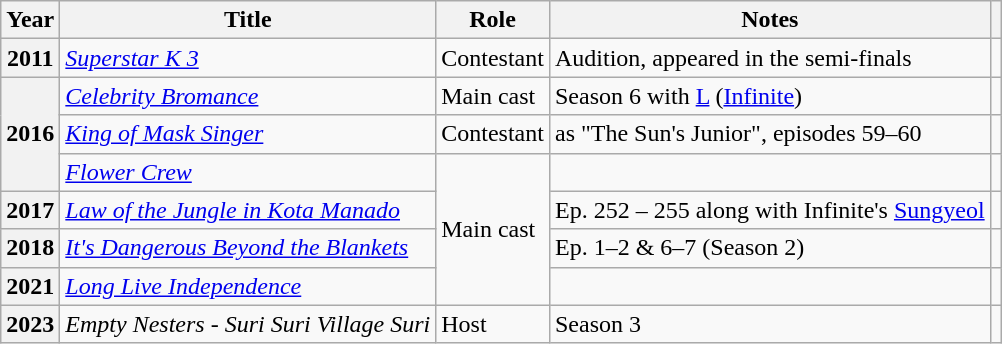<table class="wikitable plainrowheaders sortable">
<tr>
<th scope="col">Year</th>
<th scope="col">Title</th>
<th scope="col">Role</th>
<th scope="col">Notes</th>
<th scope="col" class="unsortable"></th>
</tr>
<tr>
<th scope="row">2011</th>
<td><em><a href='#'>Superstar K 3</a></em></td>
<td>Contestant</td>
<td>Audition, appeared in the semi-finals</td>
<td style="text-align:center"></td>
</tr>
<tr>
<th scope="row" rowspan="3">2016</th>
<td><em><a href='#'>Celebrity Bromance</a></em></td>
<td>Main cast</td>
<td>Season 6 with <a href='#'>L</a> (<a href='#'>Infinite</a>)</td>
<td style="text-align:center"></td>
</tr>
<tr>
<td><em><a href='#'>King of Mask Singer</a></em></td>
<td>Contestant</td>
<td>as "The Sun's Junior", episodes 59–60</td>
<td style="text-align:center"></td>
</tr>
<tr>
<td><em><a href='#'>Flower Crew</a></em></td>
<td rowspan="4">Main cast</td>
<td></td>
<td style="text-align:center"></td>
</tr>
<tr>
<th scope="row">2017</th>
<td><em><a href='#'>Law of the Jungle in Kota Manado</a></em></td>
<td>Ep. 252 – 255 along with Infinite's <a href='#'>Sungyeol</a></td>
<td style="text-align:center"></td>
</tr>
<tr>
<th scope="row">2018</th>
<td><em><a href='#'>It's Dangerous Beyond the Blankets</a></em></td>
<td>Ep. 1–2 & 6–7 (Season 2)</td>
<td style="text-align:center"></td>
</tr>
<tr>
<th scope="row">2021</th>
<td><em><a href='#'>Long Live Independence</a></em></td>
<td></td>
<td style="text-align:center"></td>
</tr>
<tr>
<th scope="row">2023</th>
<td><em>Empty Nesters - Suri Suri Village Suri</em></td>
<td>Host</td>
<td>Season 3</td>
<td style="text-align:center"></td>
</tr>
</table>
